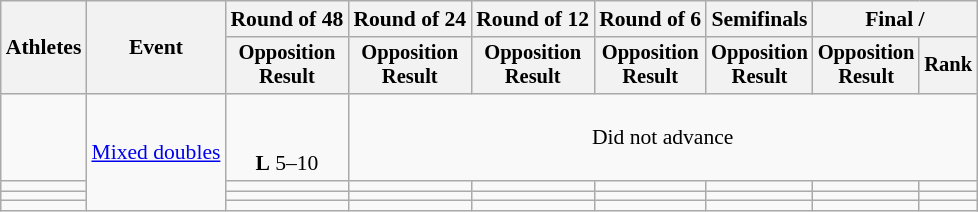<table class="wikitable" style="font-size:90%; text-align:center;">
<tr>
<th rowspan=2>Athletes</th>
<th rowspan=2>Event</th>
<th>Round of 48</th>
<th>Round of 24</th>
<th>Round of 12</th>
<th>Round of 6</th>
<th>Semifinals</th>
<th colspan=2>Final / </th>
</tr>
<tr style="font-size:95%">
<th>Opposition<br>Result</th>
<th>Opposition<br>Result</th>
<th>Opposition<br>Result</th>
<th>Opposition<br>Result</th>
<th>Opposition<br>Result</th>
<th>Opposition<br>Result</th>
<th>Rank</th>
</tr>
<tr>
<td align=left><br></td>
<td align=left rowspan=4><a href='#'>Mixed doubles</a></td>
<td><br><br><strong>L</strong> 5–10</td>
<td align=center colspan=6>Did not advance</td>
</tr>
<tr>
<td align=left></td>
<td></td>
<td></td>
<td></td>
<td></td>
<td></td>
<td></td>
<td></td>
</tr>
<tr>
<td align=left></td>
<td></td>
<td></td>
<td></td>
<td></td>
<td></td>
<td></td>
<td></td>
</tr>
<tr>
<td align=left></td>
<td></td>
<td></td>
<td></td>
<td></td>
<td></td>
<td></td>
<td></td>
</tr>
</table>
